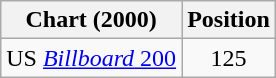<table class="wikitable" border="1">
<tr>
<th>Chart (2000)</th>
<th>Position</th>
</tr>
<tr>
<td>US <a href='#'><em>Billboard</em> 200</a></td>
<td align="center">125</td>
</tr>
</table>
